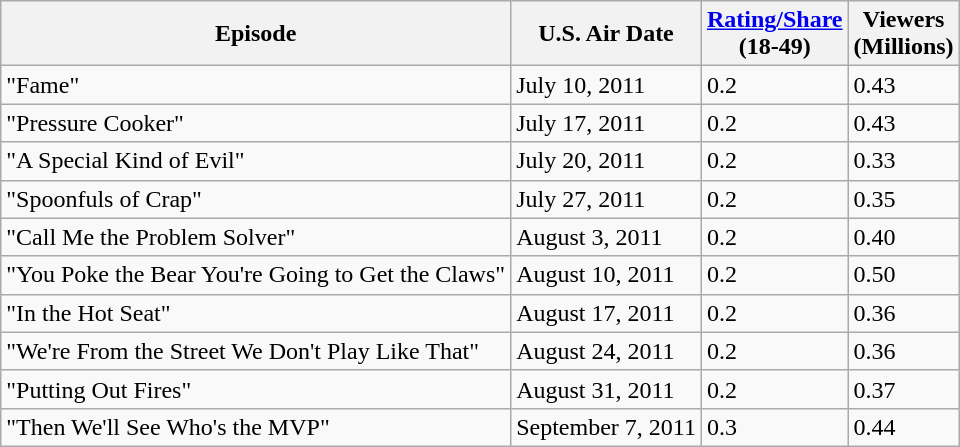<table class="wikitable sortable">
<tr>
<th>Episode</th>
<th>U.S. Air Date</th>
<th><a href='#'>Rating/Share</a><br>(18-49)</th>
<th>Viewers<br>(Millions)</th>
</tr>
<tr>
<td>"Fame"</td>
<td>July 10, 2011</td>
<td>0.2</td>
<td>0.43</td>
</tr>
<tr>
<td>"Pressure Cooker"</td>
<td>July 17, 2011</td>
<td>0.2</td>
<td>0.43</td>
</tr>
<tr>
<td>"A Special Kind of Evil"</td>
<td>July 20, 2011</td>
<td>0.2</td>
<td>0.33</td>
</tr>
<tr>
<td>"Spoonfuls of Crap"</td>
<td>July 27, 2011</td>
<td>0.2</td>
<td>0.35</td>
</tr>
<tr>
<td>"Call Me the Problem Solver"</td>
<td>August 3, 2011</td>
<td>0.2</td>
<td>0.40</td>
</tr>
<tr>
<td>"You Poke the Bear You're Going to Get the Claws"</td>
<td>August 10, 2011</td>
<td>0.2</td>
<td>0.50</td>
</tr>
<tr>
<td>"In the Hot Seat"</td>
<td>August 17, 2011</td>
<td>0.2</td>
<td>0.36</td>
</tr>
<tr>
<td>"We're From the Street We Don't Play Like That"</td>
<td>August 24, 2011</td>
<td>0.2</td>
<td>0.36</td>
</tr>
<tr>
<td>"Putting Out Fires"</td>
<td>August 31, 2011</td>
<td>0.2</td>
<td>0.37</td>
</tr>
<tr>
<td>"Then We'll See Who's the MVP"</td>
<td>September 7, 2011</td>
<td>0.3</td>
<td>0.44</td>
</tr>
</table>
